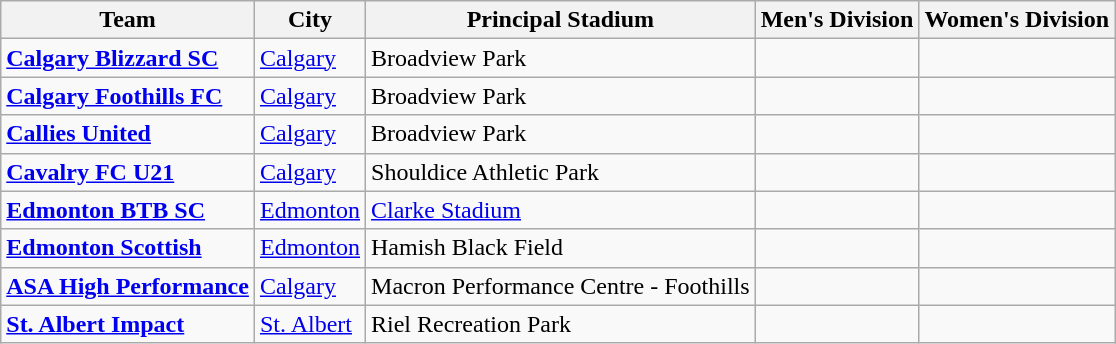<table class="wikitable sortable">
<tr>
<th>Team</th>
<th>City</th>
<th>Principal Stadium</th>
<th>Men's Division</th>
<th>Women's Division</th>
</tr>
<tr>
<td><strong><a href='#'>Calgary Blizzard SC</a></strong></td>
<td><a href='#'>Calgary</a></td>
<td>Broadview Park</td>
<td></td>
<td></td>
</tr>
<tr>
<td><strong><a href='#'>Calgary Foothills FC</a></strong></td>
<td><a href='#'>Calgary</a></td>
<td>Broadview Park</td>
<td></td>
<td></td>
</tr>
<tr>
<td><strong><a href='#'>Callies United</a></strong></td>
<td><a href='#'>Calgary</a></td>
<td>Broadview Park</td>
<td></td>
<td></td>
</tr>
<tr>
<td><strong><a href='#'>Cavalry FC U21</a></strong></td>
<td><a href='#'>Calgary</a></td>
<td>Shouldice Athletic Park</td>
<td></td>
<td></td>
</tr>
<tr>
<td><strong><a href='#'>Edmonton BTB SC</a></strong></td>
<td><a href='#'>Edmonton</a></td>
<td><a href='#'>Clarke Stadium</a></td>
<td></td>
<td></td>
</tr>
<tr>
<td><strong><a href='#'>Edmonton Scottish</a></strong></td>
<td><a href='#'>Edmonton</a></td>
<td>Hamish Black Field</td>
<td></td>
<td></td>
</tr>
<tr>
<td><strong><a href='#'>ASA High Performance</a></strong></td>
<td><a href='#'>Calgary</a></td>
<td>Macron Performance Centre - Foothills</td>
<td></td>
<td></td>
</tr>
<tr>
<td><strong><a href='#'>St. Albert Impact</a></strong></td>
<td><a href='#'>St. Albert</a></td>
<td>Riel Recreation Park</td>
<td></td>
<td></td>
</tr>
</table>
